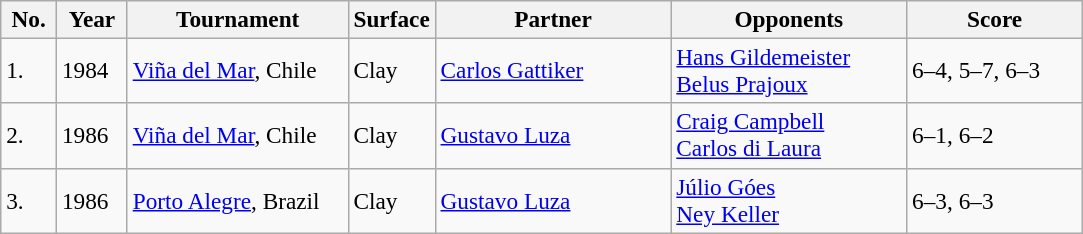<table class="sortable wikitable" style=font-size:97%>
<tr>
<th width=30>No.</th>
<th width=40>Year</th>
<th style="width:140px">Tournament</th>
<th width=50>Surface</th>
<th style="width:150px">Partner</th>
<th style="width:150px">Opponents</th>
<th style="width:110px" class="unsortable">Score</th>
</tr>
<tr>
<td>1.</td>
<td>1984</td>
<td><a href='#'>Viña del Mar</a>, Chile</td>
<td>Clay</td>
<td> <a href='#'>Carlos Gattiker</a></td>
<td> <a href='#'>Hans Gildemeister</a><br> <a href='#'>Belus Prajoux</a></td>
<td>6–4, 5–7, 6–3</td>
</tr>
<tr>
<td>2.</td>
<td>1986</td>
<td><a href='#'>Viña del Mar</a>, Chile</td>
<td>Clay</td>
<td> <a href='#'>Gustavo Luza</a></td>
<td> <a href='#'>Craig Campbell</a><br> <a href='#'>Carlos di Laura</a></td>
<td>6–1, 6–2</td>
</tr>
<tr>
<td>3.</td>
<td>1986</td>
<td><a href='#'>Porto Alegre</a>, Brazil</td>
<td>Clay</td>
<td> <a href='#'>Gustavo Luza</a></td>
<td> <a href='#'>Júlio Góes</a><br> <a href='#'>Ney Keller</a></td>
<td>6–3, 6–3</td>
</tr>
</table>
